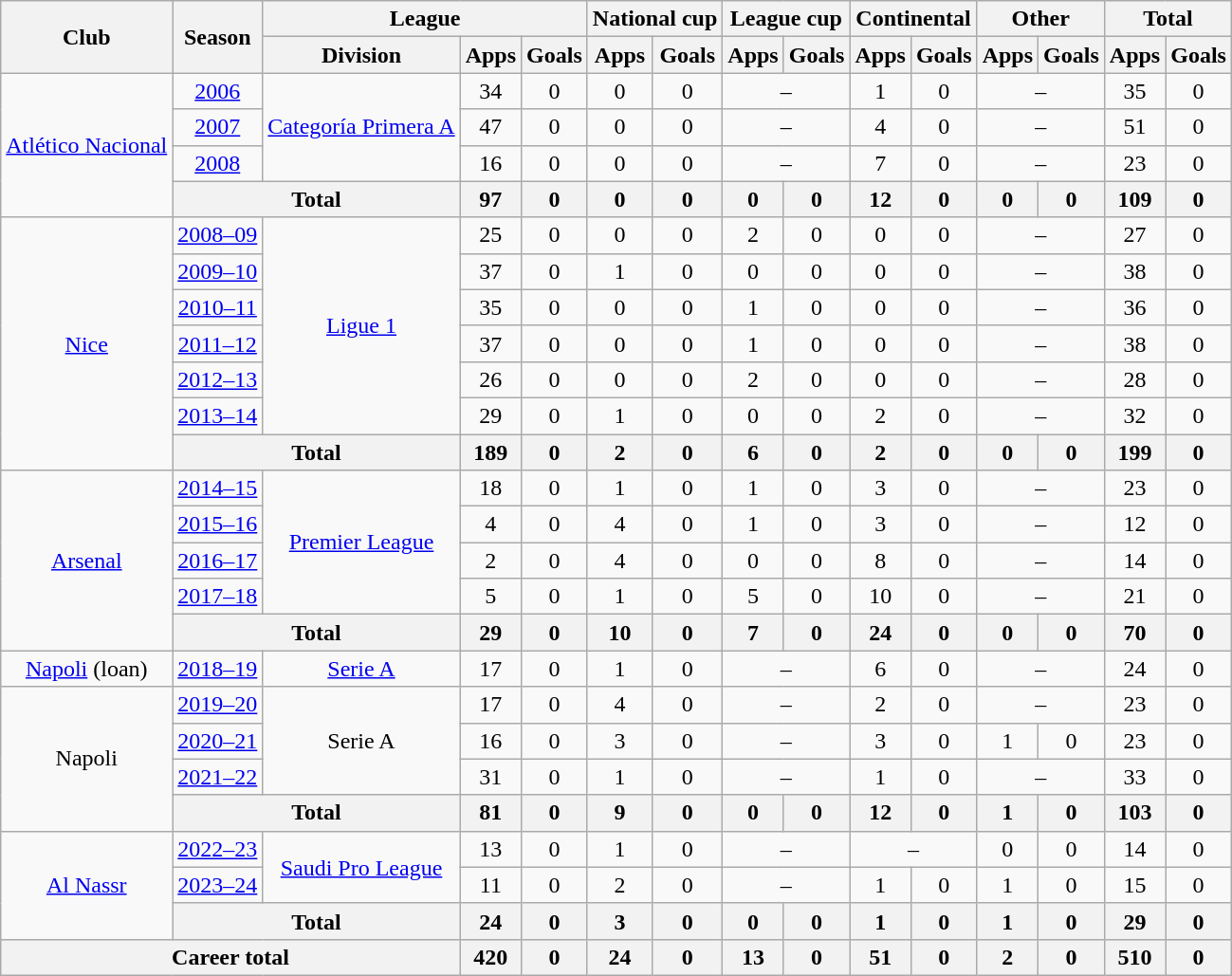<table class="wikitable" style="text-align:center">
<tr>
<th rowspan="2">Club</th>
<th rowspan="2">Season</th>
<th colspan="3">League</th>
<th colspan="2">National cup</th>
<th colspan="2">League cup</th>
<th colspan="2">Continental</th>
<th colspan="2">Other</th>
<th colspan="2">Total</th>
</tr>
<tr>
<th>Division</th>
<th>Apps</th>
<th>Goals</th>
<th>Apps</th>
<th>Goals</th>
<th>Apps</th>
<th>Goals</th>
<th>Apps</th>
<th>Goals</th>
<th>Apps</th>
<th>Goals</th>
<th>Apps</th>
<th>Goals</th>
</tr>
<tr>
<td rowspan="4"><a href='#'>Atlético Nacional</a></td>
<td><a href='#'>2006</a></td>
<td rowspan="3"><a href='#'>Categoría Primera A</a></td>
<td>34</td>
<td>0</td>
<td>0</td>
<td>0</td>
<td colspan="2">–</td>
<td>1</td>
<td>0</td>
<td colspan="2">–</td>
<td>35</td>
<td>0</td>
</tr>
<tr>
<td><a href='#'>2007</a></td>
<td>47</td>
<td>0</td>
<td>0</td>
<td>0</td>
<td colspan="2">–</td>
<td>4</td>
<td>0</td>
<td colspan="2">–</td>
<td>51</td>
<td>0</td>
</tr>
<tr>
<td><a href='#'>2008</a></td>
<td>16</td>
<td>0</td>
<td>0</td>
<td>0</td>
<td colspan="2">–</td>
<td>7</td>
<td>0</td>
<td colspan="2">–</td>
<td>23</td>
<td>0</td>
</tr>
<tr>
<th colspan="2">Total</th>
<th>97</th>
<th>0</th>
<th>0</th>
<th>0</th>
<th>0</th>
<th>0</th>
<th>12</th>
<th>0</th>
<th>0</th>
<th>0</th>
<th>109</th>
<th>0</th>
</tr>
<tr>
<td rowspan="7"><a href='#'>Nice</a></td>
<td><a href='#'>2008–09</a></td>
<td rowspan="6"><a href='#'>Ligue 1</a></td>
<td>25</td>
<td>0</td>
<td>0</td>
<td>0</td>
<td>2</td>
<td>0</td>
<td>0</td>
<td>0</td>
<td colspan="2">–</td>
<td>27</td>
<td>0</td>
</tr>
<tr>
<td><a href='#'>2009–10</a></td>
<td>37</td>
<td>0</td>
<td>1</td>
<td>0</td>
<td>0</td>
<td>0</td>
<td>0</td>
<td>0</td>
<td colspan="2">–</td>
<td>38</td>
<td>0</td>
</tr>
<tr>
<td><a href='#'>2010–11</a></td>
<td>35</td>
<td>0</td>
<td>0</td>
<td>0</td>
<td>1</td>
<td>0</td>
<td>0</td>
<td>0</td>
<td colspan="2">–</td>
<td>36</td>
<td>0</td>
</tr>
<tr>
<td><a href='#'>2011–12</a></td>
<td>37</td>
<td>0</td>
<td>0</td>
<td>0</td>
<td>1</td>
<td>0</td>
<td>0</td>
<td>0</td>
<td colspan="2">–</td>
<td>38</td>
<td>0</td>
</tr>
<tr>
<td><a href='#'>2012–13</a></td>
<td>26</td>
<td>0</td>
<td>0</td>
<td>0</td>
<td>2</td>
<td>0</td>
<td>0</td>
<td>0</td>
<td colspan="2">–</td>
<td>28</td>
<td>0</td>
</tr>
<tr>
<td><a href='#'>2013–14</a></td>
<td>29</td>
<td>0</td>
<td>1</td>
<td>0</td>
<td>0</td>
<td>0</td>
<td>2</td>
<td>0</td>
<td colspan="2">–</td>
<td>32</td>
<td>0</td>
</tr>
<tr>
<th colspan="2">Total</th>
<th>189</th>
<th>0</th>
<th>2</th>
<th>0</th>
<th>6</th>
<th>0</th>
<th>2</th>
<th>0</th>
<th>0</th>
<th>0</th>
<th>199</th>
<th>0</th>
</tr>
<tr>
<td rowspan="5"><a href='#'>Arsenal</a></td>
<td><a href='#'>2014–15</a></td>
<td rowspan="4"><a href='#'>Premier League</a></td>
<td>18</td>
<td>0</td>
<td>1</td>
<td>0</td>
<td>1</td>
<td>0</td>
<td>3</td>
<td>0</td>
<td colspan="2">–</td>
<td>23</td>
<td>0</td>
</tr>
<tr>
<td><a href='#'>2015–16</a></td>
<td>4</td>
<td>0</td>
<td>4</td>
<td>0</td>
<td>1</td>
<td>0</td>
<td>3</td>
<td>0</td>
<td colspan="2">–</td>
<td>12</td>
<td>0</td>
</tr>
<tr>
<td><a href='#'>2016–17</a></td>
<td>2</td>
<td>0</td>
<td>4</td>
<td>0</td>
<td>0</td>
<td>0</td>
<td>8</td>
<td>0</td>
<td colspan="2">–</td>
<td>14</td>
<td>0</td>
</tr>
<tr>
<td><a href='#'>2017–18</a></td>
<td>5</td>
<td>0</td>
<td>1</td>
<td>0</td>
<td>5</td>
<td>0</td>
<td>10</td>
<td>0</td>
<td colspan="2">–</td>
<td>21</td>
<td>0</td>
</tr>
<tr>
<th colspan="2">Total</th>
<th>29</th>
<th>0</th>
<th>10</th>
<th>0</th>
<th>7</th>
<th>0</th>
<th>24</th>
<th>0</th>
<th>0</th>
<th>0</th>
<th>70</th>
<th>0</th>
</tr>
<tr>
<td><a href='#'>Napoli</a> (loan)</td>
<td><a href='#'>2018–19</a></td>
<td><a href='#'>Serie A</a></td>
<td>17</td>
<td>0</td>
<td>1</td>
<td>0</td>
<td colspan="2">–</td>
<td>6</td>
<td>0</td>
<td colspan="2">–</td>
<td>24</td>
<td>0</td>
</tr>
<tr>
<td rowspan="4">Napoli</td>
<td><a href='#'>2019–20</a></td>
<td rowspan="3">Serie A</td>
<td>17</td>
<td>0</td>
<td>4</td>
<td>0</td>
<td colspan="2">–</td>
<td>2</td>
<td>0</td>
<td colspan="2">–</td>
<td>23</td>
<td>0</td>
</tr>
<tr>
<td><a href='#'>2020–21</a></td>
<td>16</td>
<td>0</td>
<td>3</td>
<td>0</td>
<td colspan="2">–</td>
<td>3</td>
<td>0</td>
<td>1</td>
<td>0</td>
<td>23</td>
<td>0</td>
</tr>
<tr>
<td><a href='#'>2021–22</a></td>
<td>31</td>
<td>0</td>
<td>1</td>
<td>0</td>
<td colspan="2">–</td>
<td>1</td>
<td>0</td>
<td colspan="2">–</td>
<td>33</td>
<td>0</td>
</tr>
<tr>
<th colspan="2">Total</th>
<th>81</th>
<th>0</th>
<th>9</th>
<th>0</th>
<th>0</th>
<th>0</th>
<th>12</th>
<th>0</th>
<th>1</th>
<th>0</th>
<th>103</th>
<th>0</th>
</tr>
<tr>
<td rowspan="3"><a href='#'>Al Nassr</a></td>
<td><a href='#'>2022–23</a></td>
<td rowspan="2"><a href='#'>Saudi Pro League</a></td>
<td>13</td>
<td>0</td>
<td>1</td>
<td>0</td>
<td colspan="2">–</td>
<td colspan="2">–</td>
<td>0</td>
<td>0</td>
<td>14</td>
<td>0</td>
</tr>
<tr>
<td><a href='#'>2023–24</a></td>
<td>11</td>
<td>0</td>
<td>2</td>
<td>0</td>
<td colspan="2">–</td>
<td>1</td>
<td>0</td>
<td>1</td>
<td>0</td>
<td>15</td>
<td>0</td>
</tr>
<tr>
<th colspan="2">Total</th>
<th>24</th>
<th>0</th>
<th>3</th>
<th>0</th>
<th>0</th>
<th>0</th>
<th>1</th>
<th>0</th>
<th>1</th>
<th>0</th>
<th>29</th>
<th>0</th>
</tr>
<tr>
<th colspan="3">Career total</th>
<th>420</th>
<th>0</th>
<th>24</th>
<th>0</th>
<th>13</th>
<th>0</th>
<th>51</th>
<th>0</th>
<th>2</th>
<th>0</th>
<th>510</th>
<th>0</th>
</tr>
</table>
